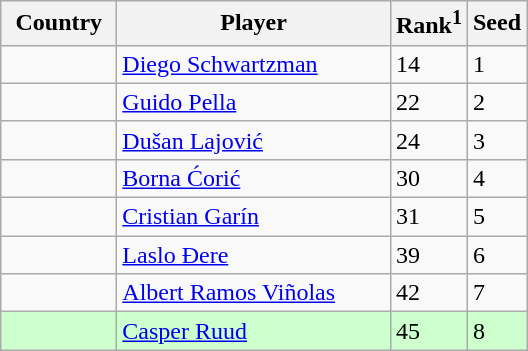<table class="sortable wikitable">
<tr>
<th width="70">Country</th>
<th width="175">Player</th>
<th>Rank<sup>1</sup></th>
<th>Seed</th>
</tr>
<tr>
<td></td>
<td><a href='#'>Diego Schwartzman</a></td>
<td>14</td>
<td>1</td>
</tr>
<tr>
<td></td>
<td><a href='#'>Guido Pella</a></td>
<td>22</td>
<td>2</td>
</tr>
<tr>
<td></td>
<td><a href='#'>Dušan Lajović</a></td>
<td>24</td>
<td>3</td>
</tr>
<tr>
<td></td>
<td><a href='#'>Borna Ćorić</a></td>
<td>30</td>
<td>4</td>
</tr>
<tr>
<td></td>
<td><a href='#'>Cristian Garín</a></td>
<td>31</td>
<td>5</td>
</tr>
<tr>
<td></td>
<td><a href='#'>Laslo Đere</a></td>
<td>39</td>
<td>6</td>
</tr>
<tr>
<td></td>
<td><a href='#'>Albert Ramos Viñolas</a></td>
<td>42</td>
<td>7</td>
</tr>
<tr style="background:#cfc;">
<td></td>
<td><a href='#'>Casper Ruud</a></td>
<td>45</td>
<td>8</td>
</tr>
</table>
